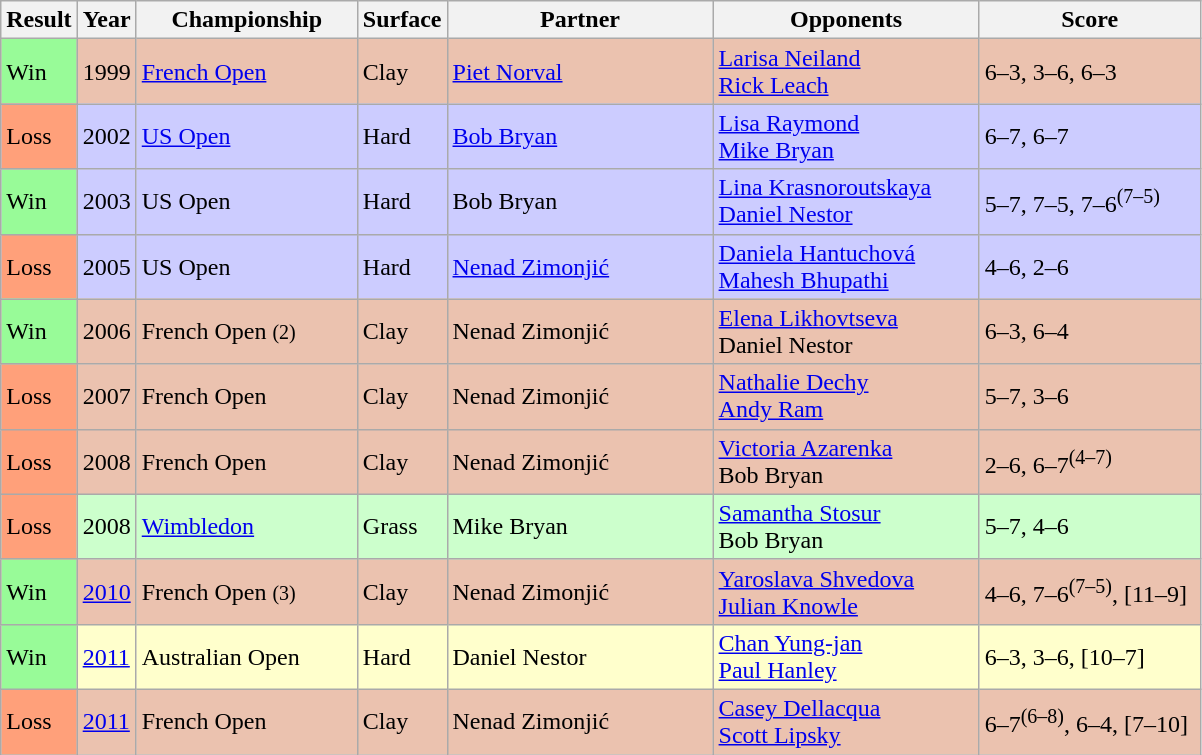<table class="sortable wikitable">
<tr>
<th>Result</th>
<th>Year</th>
<th style="width:140px">Championship</th>
<th style="width:50px">Surface</th>
<th style="width:170px">Partner</th>
<th style="width:170px">Opponents</th>
<th style="width:140px" class="unsortable">Score</th>
</tr>
<tr style="background:#EBC2AF">
<td style="background:#98fb98;">Win</td>
<td>1999</td>
<td><a href='#'>French Open</a></td>
<td>Clay</td>
<td> <a href='#'>Piet Norval</a></td>
<td> <a href='#'>Larisa Neiland</a><br> <a href='#'>Rick Leach</a></td>
<td>6–3, 3–6, 6–3</td>
</tr>
<tr style="background:#CCCCFF">
<td style="background:#ffa07a;">Loss</td>
<td>2002</td>
<td><a href='#'>US Open</a></td>
<td>Hard</td>
<td> <a href='#'>Bob Bryan</a></td>
<td> <a href='#'>Lisa Raymond</a><br> <a href='#'>Mike Bryan</a></td>
<td>6–7, 6–7</td>
</tr>
<tr style="background:#CCCCFF">
<td style="background:#98fb98;">Win</td>
<td>2003</td>
<td>US Open</td>
<td>Hard</td>
<td> Bob Bryan</td>
<td> <a href='#'>Lina Krasnoroutskaya</a><br> <a href='#'>Daniel Nestor</a></td>
<td>5–7, 7–5, 7–6<sup>(7–5)</sup></td>
</tr>
<tr style="background:#CCCCFF">
<td style="background:#ffa07a;">Loss</td>
<td>2005</td>
<td>US Open</td>
<td>Hard</td>
<td> <a href='#'>Nenad Zimonjić</a></td>
<td> <a href='#'>Daniela Hantuchová</a><br> <a href='#'>Mahesh Bhupathi</a></td>
<td>4–6, 2–6</td>
</tr>
<tr style="background:#EBC2AF">
<td style="background:#98fb98;">Win</td>
<td>2006</td>
<td>French Open <small>(2)</small></td>
<td>Clay</td>
<td> Nenad Zimonjić</td>
<td> <a href='#'>Elena Likhovtseva</a><br> Daniel Nestor</td>
<td>6–3, 6–4</td>
</tr>
<tr style="background:#EBC2AF">
<td style="background:#ffa07a;">Loss</td>
<td>2007</td>
<td>French Open</td>
<td>Clay</td>
<td> Nenad Zimonjić</td>
<td> <a href='#'>Nathalie Dechy</a><br> <a href='#'>Andy Ram</a></td>
<td>5–7, 3–6</td>
</tr>
<tr style="background:#EBC2AF">
<td style="background:#ffa07a;">Loss</td>
<td>2008</td>
<td>French Open</td>
<td>Clay</td>
<td> Nenad Zimonjić</td>
<td> <a href='#'>Victoria Azarenka</a><br> Bob Bryan</td>
<td>2–6, 6–7<sup>(4–7)</sup></td>
</tr>
<tr style="background:#CCFFCC">
<td style="background:#ffa07a;">Loss</td>
<td>2008</td>
<td><a href='#'>Wimbledon</a></td>
<td>Grass</td>
<td> Mike Bryan</td>
<td> <a href='#'>Samantha Stosur</a><br> Bob Bryan</td>
<td>5–7, 4–6</td>
</tr>
<tr style="background:#EBC2AF">
<td style="background:#98fb98;">Win</td>
<td><a href='#'>2010</a></td>
<td>French Open <small>(3)</small></td>
<td>Clay</td>
<td> Nenad Zimonjić</td>
<td> <a href='#'>Yaroslava Shvedova</a> <br>  <a href='#'>Julian Knowle</a></td>
<td>4–6, 7–6<sup>(7–5)</sup>, [11–9]</td>
</tr>
<tr style="background:#FFFFCC">
<td style="background:#98fb98;">Win</td>
<td><a href='#'>2011</a></td>
<td>Australian Open</td>
<td>Hard</td>
<td> Daniel Nestor</td>
<td> <a href='#'>Chan Yung-jan</a> <br>  <a href='#'>Paul Hanley</a></td>
<td>6–3, 3–6, [10–7]</td>
</tr>
<tr style="background:#EBC2AF">
<td style="background:#ffa07a;">Loss</td>
<td><a href='#'>2011</a></td>
<td>French Open</td>
<td>Clay</td>
<td> Nenad Zimonjić</td>
<td> <a href='#'>Casey Dellacqua</a> <br>  <a href='#'>Scott Lipsky</a></td>
<td>6–7<sup>(6–8)</sup>, 6–4, [7–10]</td>
</tr>
</table>
